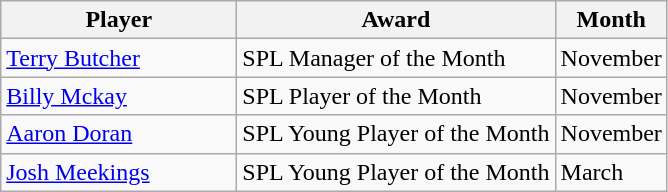<table class="wikitable">
<tr>
<th width="150">Player</th>
<th>Award</th>
<th>Month</th>
</tr>
<tr>
<td> <a href='#'>Terry Butcher</a></td>
<td>SPL Manager of the Month </td>
<td>November</td>
</tr>
<tr>
<td> <a href='#'>Billy Mckay</a></td>
<td>SPL Player of the Month </td>
<td>November</td>
</tr>
<tr>
<td> <a href='#'>Aaron Doran</a></td>
<td>SPL Young Player of the Month </td>
<td>November</td>
</tr>
<tr>
<td> <a href='#'>Josh Meekings</a></td>
<td>SPL Young Player of the Month </td>
<td>March</td>
</tr>
</table>
